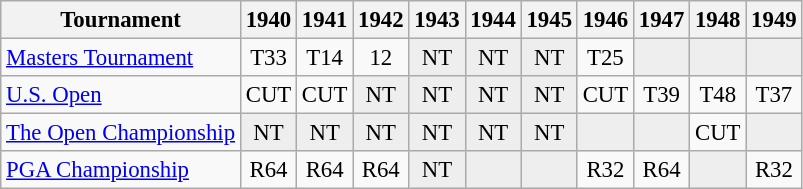<table class="wikitable" style="font-size:95%;text-align:center;">
<tr>
<th>Tournament</th>
<th>1940</th>
<th>1941</th>
<th>1942</th>
<th>1943</th>
<th>1944</th>
<th>1945</th>
<th>1946</th>
<th>1947</th>
<th>1948</th>
<th>1949</th>
</tr>
<tr>
<td align=left><a href='#'>Masters Tournament</a></td>
<td>T33</td>
<td>T14</td>
<td>12</td>
<td style="background:#eeeeee;">NT</td>
<td style="background:#eeeeee;">NT</td>
<td style="background:#eeeeee;">NT</td>
<td>T25</td>
<td style="background:#eeeeee;"></td>
<td style="background:#eeeeee;"></td>
<td style="background:#eeeeee;"></td>
</tr>
<tr>
<td align=left><a href='#'>U.S. Open</a></td>
<td>CUT</td>
<td>CUT</td>
<td style="background:#eeeeee;">NT</td>
<td style="background:#eeeeee;">NT</td>
<td style="background:#eeeeee;">NT</td>
<td style="background:#eeeeee;">NT</td>
<td>CUT</td>
<td>T39</td>
<td>T48</td>
<td>T37</td>
</tr>
<tr>
<td align=left><a href='#'>The Open Championship</a></td>
<td style="background:#eeeeee;">NT</td>
<td style="background:#eeeeee;">NT</td>
<td style="background:#eeeeee;">NT</td>
<td style="background:#eeeeee;">NT</td>
<td style="background:#eeeeee;">NT</td>
<td style="background:#eeeeee;">NT</td>
<td style="background:#eeeeee;"></td>
<td style="background:#eeeeee;"></td>
<td>CUT</td>
<td style="background:#eeeeee;"></td>
</tr>
<tr>
<td align=left><a href='#'>PGA Championship</a></td>
<td>R64</td>
<td>R64</td>
<td>R64</td>
<td style="background:#eeeeee;">NT</td>
<td style="background:#eeeeee;"></td>
<td style="background:#eeeeee;"></td>
<td>R32</td>
<td>R64</td>
<td style="background:#eeeeee;"></td>
<td>R32</td>
</tr>
</table>
